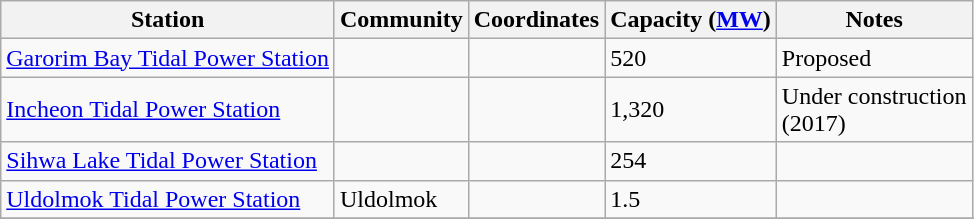<table class="wikitable sortable">
<tr>
<th>Station</th>
<th>Community</th>
<th>Coordinates</th>
<th>Capacity (<a href='#'>MW</a>)</th>
<th>Notes</th>
</tr>
<tr>
<td><a href='#'>Garorim Bay Tidal Power Station</a></td>
<td> </td>
<td> </td>
<td>520</td>
<td>Proposed</td>
</tr>
<tr>
<td><a href='#'>Incheon Tidal Power Station</a></td>
<td> </td>
<td></td>
<td>1,320</td>
<td>Under construction<br> (2017)</td>
</tr>
<tr>
<td><a href='#'>Sihwa Lake Tidal Power Station</a></td>
<td> </td>
<td> </td>
<td>254</td>
<td></td>
</tr>
<tr>
<td><a href='#'>Uldolmok Tidal Power Station</a></td>
<td>Uldolmok</td>
<td></td>
<td>1.5</td>
<td></td>
</tr>
<tr>
</tr>
</table>
